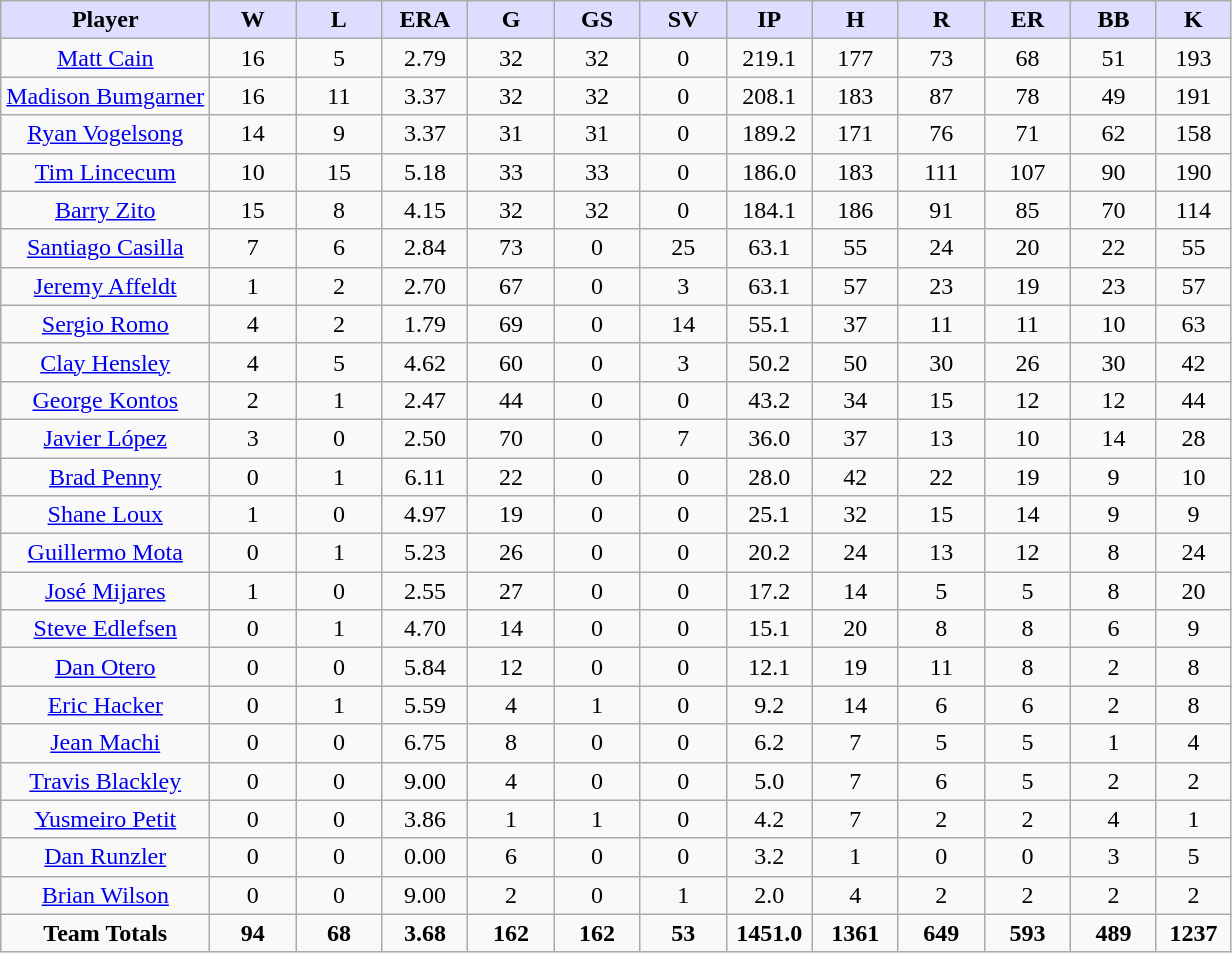<table class="wikitable sortable" style="text-align:center; border:1px;; cellpadding:2; cellspacing:0;">
<tr>
<th style="background:#ddf; width:17%;">Player</th>
<th style="background:#ddf; width:7%;">W</th>
<th style="background:#ddf; width:7%;">L</th>
<th style="background:#ddf; width:7%;">ERA</th>
<th style="background:#ddf; width:7%;">G</th>
<th style="background:#ddf; width:7%;">GS</th>
<th style="background:#ddf; width:7%;">SV</th>
<th style="background:#ddf; width:7%;">IP</th>
<th style="background:#ddf; width:7%;">H</th>
<th style="background:#ddf; width:7%;">R</th>
<th style="background:#ddf; width:7%;">ER</th>
<th style="background:#ddf; width:7%;">BB</th>
<th style="background:#ddf; width:7%;">K</th>
</tr>
<tr align=center>
<td><a href='#'>Matt Cain</a></td>
<td>16</td>
<td>5</td>
<td>2.79</td>
<td>32</td>
<td>32</td>
<td>0</td>
<td>219.1</td>
<td>177</td>
<td>73</td>
<td>68</td>
<td>51</td>
<td>193</td>
</tr>
<tr align=center>
<td><a href='#'>Madison Bumgarner</a></td>
<td>16</td>
<td>11</td>
<td>3.37</td>
<td>32</td>
<td>32</td>
<td>0</td>
<td>208.1</td>
<td>183</td>
<td>87</td>
<td>78</td>
<td>49</td>
<td>191</td>
</tr>
<tr align=center>
<td><a href='#'>Ryan Vogelsong</a></td>
<td>14</td>
<td>9</td>
<td>3.37</td>
<td>31</td>
<td>31</td>
<td>0</td>
<td>189.2</td>
<td>171</td>
<td>76</td>
<td>71</td>
<td>62</td>
<td>158</td>
</tr>
<tr align=center>
<td><a href='#'>Tim Lincecum</a></td>
<td>10</td>
<td>15</td>
<td>5.18</td>
<td>33</td>
<td>33</td>
<td>0</td>
<td>186.0</td>
<td>183</td>
<td>111</td>
<td>107</td>
<td>90</td>
<td>190</td>
</tr>
<tr align=center>
<td><a href='#'>Barry Zito</a></td>
<td>15</td>
<td>8</td>
<td>4.15</td>
<td>32</td>
<td>32</td>
<td>0</td>
<td>184.1</td>
<td>186</td>
<td>91</td>
<td>85</td>
<td>70</td>
<td>114</td>
</tr>
<tr align=center>
<td><a href='#'>Santiago Casilla</a></td>
<td>7</td>
<td>6</td>
<td>2.84</td>
<td>73</td>
<td>0</td>
<td>25</td>
<td>63.1</td>
<td>55</td>
<td>24</td>
<td>20</td>
<td>22</td>
<td>55</td>
</tr>
<tr align=center>
<td><a href='#'>Jeremy Affeldt</a></td>
<td>1</td>
<td>2</td>
<td>2.70</td>
<td>67</td>
<td>0</td>
<td>3</td>
<td>63.1</td>
<td>57</td>
<td>23</td>
<td>19</td>
<td>23</td>
<td>57</td>
</tr>
<tr align=center>
<td><a href='#'>Sergio Romo</a></td>
<td>4</td>
<td>2</td>
<td>1.79</td>
<td>69</td>
<td>0</td>
<td>14</td>
<td>55.1</td>
<td>37</td>
<td>11</td>
<td>11</td>
<td>10</td>
<td>63</td>
</tr>
<tr align=center>
<td><a href='#'>Clay Hensley</a></td>
<td>4</td>
<td>5</td>
<td>4.62</td>
<td>60</td>
<td>0</td>
<td>3</td>
<td>50.2</td>
<td>50</td>
<td>30</td>
<td>26</td>
<td>30</td>
<td>42</td>
</tr>
<tr align=center>
<td><a href='#'>George Kontos</a></td>
<td>2</td>
<td>1</td>
<td>2.47</td>
<td>44</td>
<td>0</td>
<td>0</td>
<td>43.2</td>
<td>34</td>
<td>15</td>
<td>12</td>
<td>12</td>
<td>44</td>
</tr>
<tr align=center>
<td><a href='#'>Javier López</a></td>
<td>3</td>
<td>0</td>
<td>2.50</td>
<td>70</td>
<td>0</td>
<td>7</td>
<td>36.0</td>
<td>37</td>
<td>13</td>
<td>10</td>
<td>14</td>
<td>28</td>
</tr>
<tr align=center>
<td><a href='#'>Brad Penny</a></td>
<td>0</td>
<td>1</td>
<td>6.11</td>
<td>22</td>
<td>0</td>
<td>0</td>
<td>28.0</td>
<td>42</td>
<td>22</td>
<td>19</td>
<td>9</td>
<td>10</td>
</tr>
<tr align=center>
<td><a href='#'>Shane Loux</a></td>
<td>1</td>
<td>0</td>
<td>4.97</td>
<td>19</td>
<td>0</td>
<td>0</td>
<td>25.1</td>
<td>32</td>
<td>15</td>
<td>14</td>
<td>9</td>
<td>9</td>
</tr>
<tr align=center>
<td><a href='#'>Guillermo Mota</a></td>
<td>0</td>
<td>1</td>
<td>5.23</td>
<td>26</td>
<td>0</td>
<td>0</td>
<td>20.2</td>
<td>24</td>
<td>13</td>
<td>12</td>
<td>8</td>
<td>24</td>
</tr>
<tr align=center>
<td><a href='#'>José Mijares</a></td>
<td>1</td>
<td>0</td>
<td>2.55</td>
<td>27</td>
<td>0</td>
<td>0</td>
<td>17.2</td>
<td>14</td>
<td>5</td>
<td>5</td>
<td>8</td>
<td>20</td>
</tr>
<tr align=center>
<td><a href='#'>Steve Edlefsen</a></td>
<td>0</td>
<td>1</td>
<td>4.70</td>
<td>14</td>
<td>0</td>
<td>0</td>
<td>15.1</td>
<td>20</td>
<td>8</td>
<td>8</td>
<td>6</td>
<td>9</td>
</tr>
<tr align=center>
<td><a href='#'>Dan Otero</a></td>
<td>0</td>
<td>0</td>
<td>5.84</td>
<td>12</td>
<td>0</td>
<td>0</td>
<td>12.1</td>
<td>19</td>
<td>11</td>
<td>8</td>
<td>2</td>
<td>8</td>
</tr>
<tr align=center>
<td><a href='#'>Eric Hacker</a></td>
<td>0</td>
<td>1</td>
<td>5.59</td>
<td>4</td>
<td>1</td>
<td>0</td>
<td>9.2</td>
<td>14</td>
<td>6</td>
<td>6</td>
<td>2</td>
<td>8</td>
</tr>
<tr align=center>
<td><a href='#'>Jean Machi</a></td>
<td>0</td>
<td>0</td>
<td>6.75</td>
<td>8</td>
<td>0</td>
<td>0</td>
<td>6.2</td>
<td>7</td>
<td>5</td>
<td>5</td>
<td>1</td>
<td>4</td>
</tr>
<tr align=center>
<td><a href='#'>Travis Blackley</a></td>
<td>0</td>
<td>0</td>
<td>9.00</td>
<td>4</td>
<td>0</td>
<td>0</td>
<td>5.0</td>
<td>7</td>
<td>6</td>
<td>5</td>
<td>2</td>
<td>2</td>
</tr>
<tr align=center>
<td><a href='#'>Yusmeiro Petit</a></td>
<td>0</td>
<td>0</td>
<td>3.86</td>
<td>1</td>
<td>1</td>
<td>0</td>
<td>4.2</td>
<td>7</td>
<td>2</td>
<td>2</td>
<td>4</td>
<td>1</td>
</tr>
<tr align=center>
<td><a href='#'>Dan Runzler</a></td>
<td>0</td>
<td>0</td>
<td>0.00</td>
<td>6</td>
<td>0</td>
<td>0</td>
<td>3.2</td>
<td>1</td>
<td>0</td>
<td>0</td>
<td>3</td>
<td>5</td>
</tr>
<tr align=center>
<td><a href='#'>Brian Wilson</a></td>
<td>0</td>
<td>0</td>
<td>9.00</td>
<td>2</td>
<td>0</td>
<td>1</td>
<td>2.0</td>
<td>4</td>
<td>2</td>
<td>2</td>
<td>2</td>
<td>2</td>
</tr>
<tr align=center>
<td><strong>Team Totals</strong></td>
<td><strong>94</strong></td>
<td><strong>68</strong></td>
<td><strong>3.68</strong></td>
<td><strong>162</strong></td>
<td><strong>162</strong></td>
<td><strong>53</strong></td>
<td><strong>1451.0</strong></td>
<td><strong>1361</strong></td>
<td><strong>649</strong></td>
<td><strong>593</strong></td>
<td><strong>489</strong></td>
<td><strong>1237</strong></td>
</tr>
</table>
